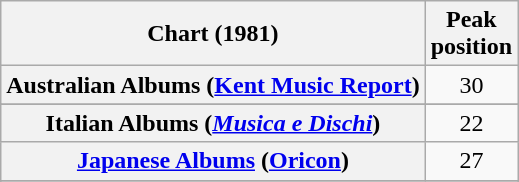<table class="wikitable sortable plainrowheaders" style="text-align:center">
<tr>
<th scope="col">Chart (1981)</th>
<th scope="col">Peak<br>position</th>
</tr>
<tr>
<th scope="row">Australian Albums (<a href='#'>Kent Music Report</a>)</th>
<td align="center">30</td>
</tr>
<tr>
</tr>
<tr>
</tr>
<tr>
</tr>
<tr>
<th scope="row">Italian Albums (<em><a href='#'>Musica e Dischi</a></em>)</th>
<td align="center">22</td>
</tr>
<tr>
<th scope="row"><a href='#'>Japanese Albums</a> (<a href='#'>Oricon</a>)</th>
<td align="center">27</td>
</tr>
<tr>
</tr>
<tr>
</tr>
<tr>
</tr>
<tr>
</tr>
<tr>
</tr>
</table>
